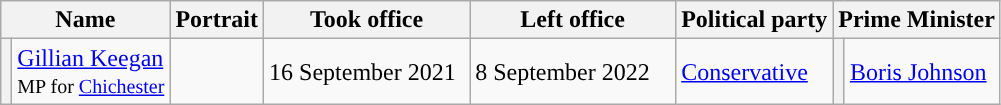<table class="wikitable">
<tr>
<th colspan="2">Name</th>
<th>Portrait</th>
<th width="130">Took office</th>
<th width="130">Left office</th>
<th>Political party</th>
<th colspan="2">Prime Minister</th>
</tr>
<tr>
<th style="background-color: "></th>
<td><a href='#'>Gillian Keegan</a><br><small>MP for <a href='#'>Chichester</a></small></td>
<td></td>
<td>16 September 2021</td>
<td>8 September 2022</td>
<td><a href='#'>Conservative</a></td>
<th style="background-color: "></th>
<td><a href='#'>Boris Johnson</a></td>
</tr>
</table>
